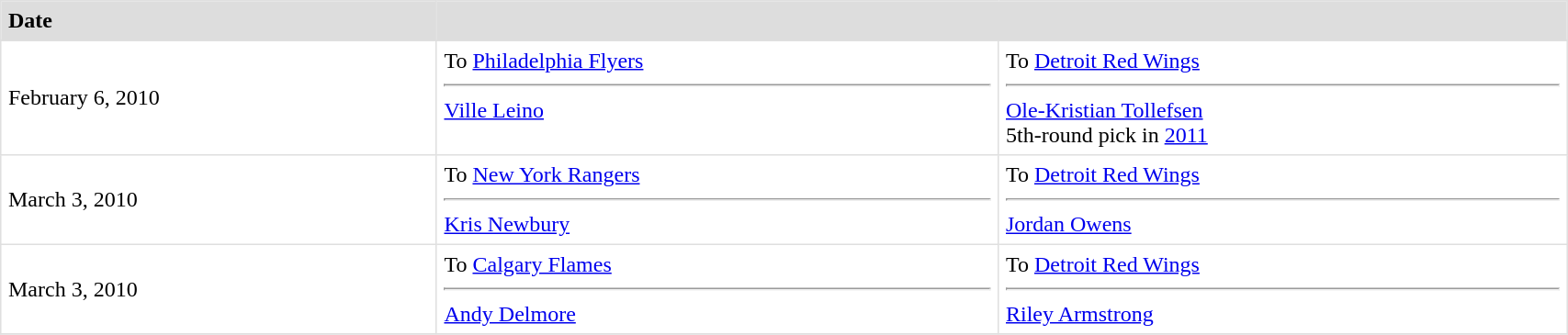<table border=1 style="border-collapse:collapse" bordercolor="#DFDFDF"  cellpadding="5" width=90%>
<tr bgcolor="#dddddd">
<td><strong>Date</strong></td>
<th colspan="2"></th>
</tr>
<tr>
</tr>
<tr>
<td>February 6, 2010</td>
<td valign="top">To <a href='#'>Philadelphia Flyers</a><hr><a href='#'>Ville Leino</a></td>
<td valign="top">To <a href='#'>Detroit Red Wings</a><hr><a href='#'>Ole-Kristian Tollefsen</a><br>5th-round pick in <a href='#'>2011</a></td>
</tr>
<tr>
<td>March 3, 2010</td>
<td valign="top">To <a href='#'>New York Rangers</a><hr><a href='#'>Kris Newbury</a></td>
<td valign="top">To <a href='#'>Detroit Red Wings</a><hr><a href='#'>Jordan Owens</a></td>
</tr>
<tr>
<td>March 3, 2010</td>
<td valign="top">To <a href='#'>Calgary Flames</a><hr><a href='#'>Andy Delmore</a></td>
<td valign="top">To <a href='#'>Detroit Red Wings</a><hr><a href='#'>Riley Armstrong</a></td>
</tr>
<tr>
</tr>
</table>
